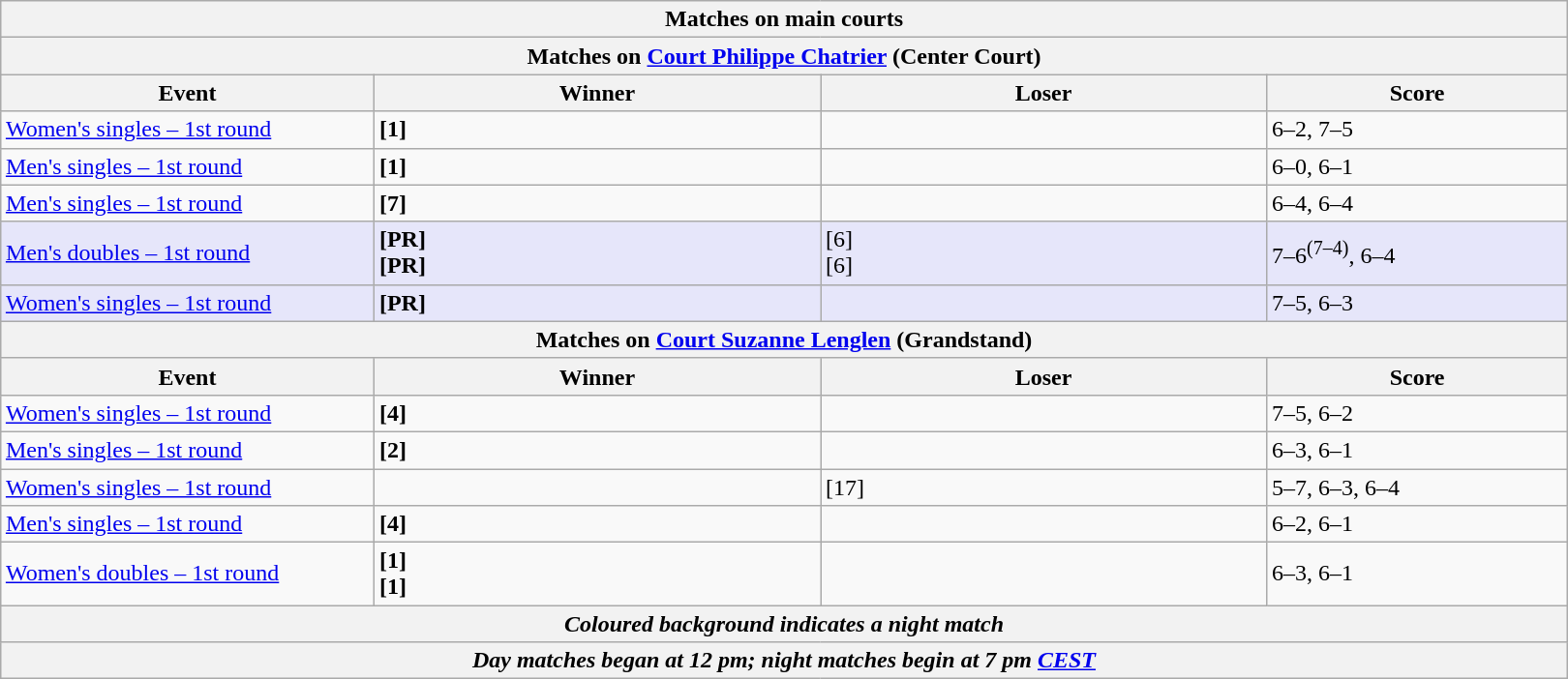<table class="wikitable nowrap" style="margin:auto;">
<tr>
<th colspan=4 style=white-space:nowrap>Matches on main courts</th>
</tr>
<tr>
<th colspan=4>Matches on <a href='#'>Court Philippe Chatrier</a> (Center Court)</th>
</tr>
<tr>
<th width=250>Event</th>
<th width=300>Winner</th>
<th width=300>Loser</th>
<th width=200>Score</th>
</tr>
<tr>
<td><a href='#'>Women's singles – 1st round</a></td>
<td><strong> [1]</strong></td>
<td></td>
<td>6–2, 7–5</td>
</tr>
<tr>
<td><a href='#'>Men's singles – 1st round</a></td>
<td><strong> [1]</strong></td>
<td></td>
<td>6–0, 6–1</td>
</tr>
<tr>
<td><a href='#'>Men's singles – 1st round</a></td>
<td><strong> [7]</strong></td>
<td></td>
<td>6–4, 6–4</td>
</tr>
<tr style="background:lavender">
<td><a href='#'>Men's doubles – 1st round</a></td>
<td><strong> [PR]<br>  [PR]</strong></td>
<td> [6]<br>  [6]</td>
<td>7–6<sup>(7–4)</sup>, 6–4</td>
</tr>
<tr style="background:lavender">
<td><a href='#'>Women's singles – 1st round</a></td>
<td><strong> [PR]</strong></td>
<td></td>
<td>7–5, 6–3</td>
</tr>
<tr>
<th colspan=4>Matches on <a href='#'>Court Suzanne Lenglen</a> (Grandstand)</th>
</tr>
<tr>
<th width=250>Event</th>
<th width=300>Winner</th>
<th width=300>Loser</th>
<th width=200>Score</th>
</tr>
<tr>
<td><a href='#'>Women's singles – 1st round</a></td>
<td><strong> [4]</strong></td>
<td></td>
<td>7–5, 6–2</td>
</tr>
<tr>
<td><a href='#'>Men's singles – 1st round</a></td>
<td><strong> [2]</strong></td>
<td></td>
<td>6–3, 6–1</td>
</tr>
<tr>
<td><a href='#'>Women's singles – 1st round</a></td>
<td><strong></strong></td>
<td> [17]</td>
<td>5–7, 6–3, 6–4</td>
</tr>
<tr>
<td><a href='#'>Men's singles – 1st round</a></td>
<td><strong>  [4]</strong></td>
<td></td>
<td>6–2, 6–1</td>
</tr>
<tr>
<td><a href='#'>Women's doubles – 1st round</a></td>
<td><strong> [1]<br>  [1]</strong></td>
<td> <br> </td>
<td>6–3, 6–1</td>
</tr>
<tr>
<th colspan="4"><em>Coloured background indicates a night match</em></th>
</tr>
<tr>
<th colspan="4"><em>Day matches began at 12 pm; night matches begin at 7 pm <a href='#'>CEST</a></em></th>
</tr>
</table>
